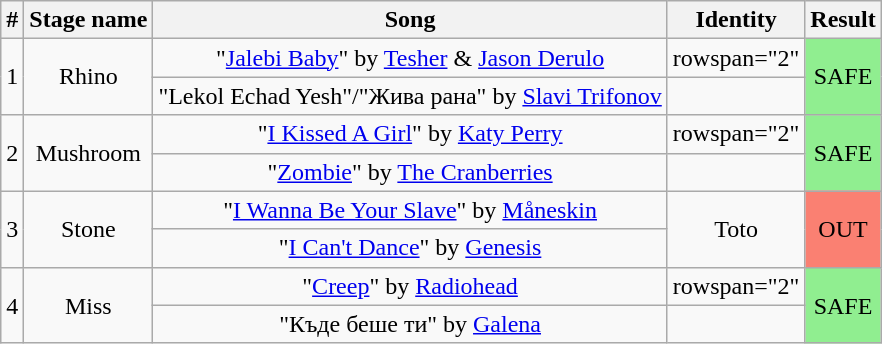<table class="wikitable plainrowheaders" style="text-align: center;">
<tr>
<th>#</th>
<th>Stage name</th>
<th>Song</th>
<th>Identity</th>
<th>Result</th>
</tr>
<tr>
<td rowspan="2">1</td>
<td rowspan="2">Rhino</td>
<td>"<a href='#'>Jalebi Baby</a>" by <a href='#'>Tesher</a> & <a href='#'>Jason Derulo</a></td>
<td>rowspan="2" </td>
<td rowspan="2" bgcolor="lightgreen">SAFE</td>
</tr>
<tr>
<td>"Lekol Echad Yesh"/"Жива рана" by <a href='#'>Slavi Trifonov</a></td>
</tr>
<tr>
<td rowspan="2">2</td>
<td rowspan="2">Mushroom</td>
<td>"<a href='#'>I Kissed A Girl</a>" by <a href='#'>Katy Perry</a></td>
<td>rowspan="2" </td>
<td rowspan="2" bgcolor="lightgreen">SAFE</td>
</tr>
<tr>
<td>"<a href='#'>Zombie</a>" by <a href='#'>The Cranberries</a></td>
</tr>
<tr>
<td rowspan="2">3</td>
<td rowspan="2">Stone</td>
<td>"<a href='#'>I Wanna Be Your Slave</a>" by <a href='#'>Måneskin</a></td>
<td rowspan="2">Toto</td>
<td rowspan="2" bgcolor=salmon>OUT</td>
</tr>
<tr>
<td>"<a href='#'>I Can't Dance</a>" by <a href='#'>Genesis</a></td>
</tr>
<tr>
<td rowspan="2">4</td>
<td rowspan="2">Miss</td>
<td>"<a href='#'>Creep</a>" by <a href='#'>Radiohead</a></td>
<td>rowspan="2" </td>
<td rowspan="2" bgcolor="lightgreen">SAFE</td>
</tr>
<tr>
<td>"Къде беше ти" by <a href='#'>Galena</a></td>
</tr>
</table>
